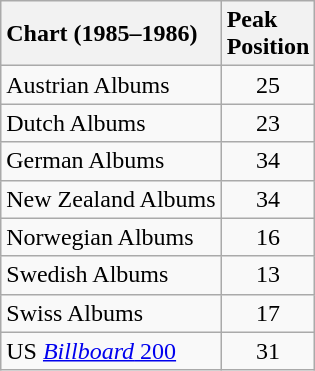<table class="wikitable sortable">
<tr>
<th style="text-align:left;">Chart (1985–1986)</th>
<th style="text-align:left;">Peak<br> Position</th>
</tr>
<tr style="text-align:left;">
<td>Austrian Albums</td>
<td align=center>25</td>
</tr>
<tr>
<td>Dutch Albums</td>
<td align=center>23</td>
</tr>
<tr style="text-align:left;">
<td>German Albums</td>
<td align=center>34</td>
</tr>
<tr style="text-align:left;">
<td>New Zealand Albums</td>
<td align=center>34</td>
</tr>
<tr style="text-align:left;">
<td>Norwegian Albums</td>
<td align=center>16</td>
</tr>
<tr style="text-align:left;">
<td>Swedish Albums</td>
<td align=center>13</td>
</tr>
<tr style="text-align:left;">
<td>Swiss Albums</td>
<td align=center>17</td>
</tr>
<tr style="text-align:left;">
<td>US <a href='#'><em>Billboard</em> 200</a></td>
<td align=center>31</td>
</tr>
</table>
